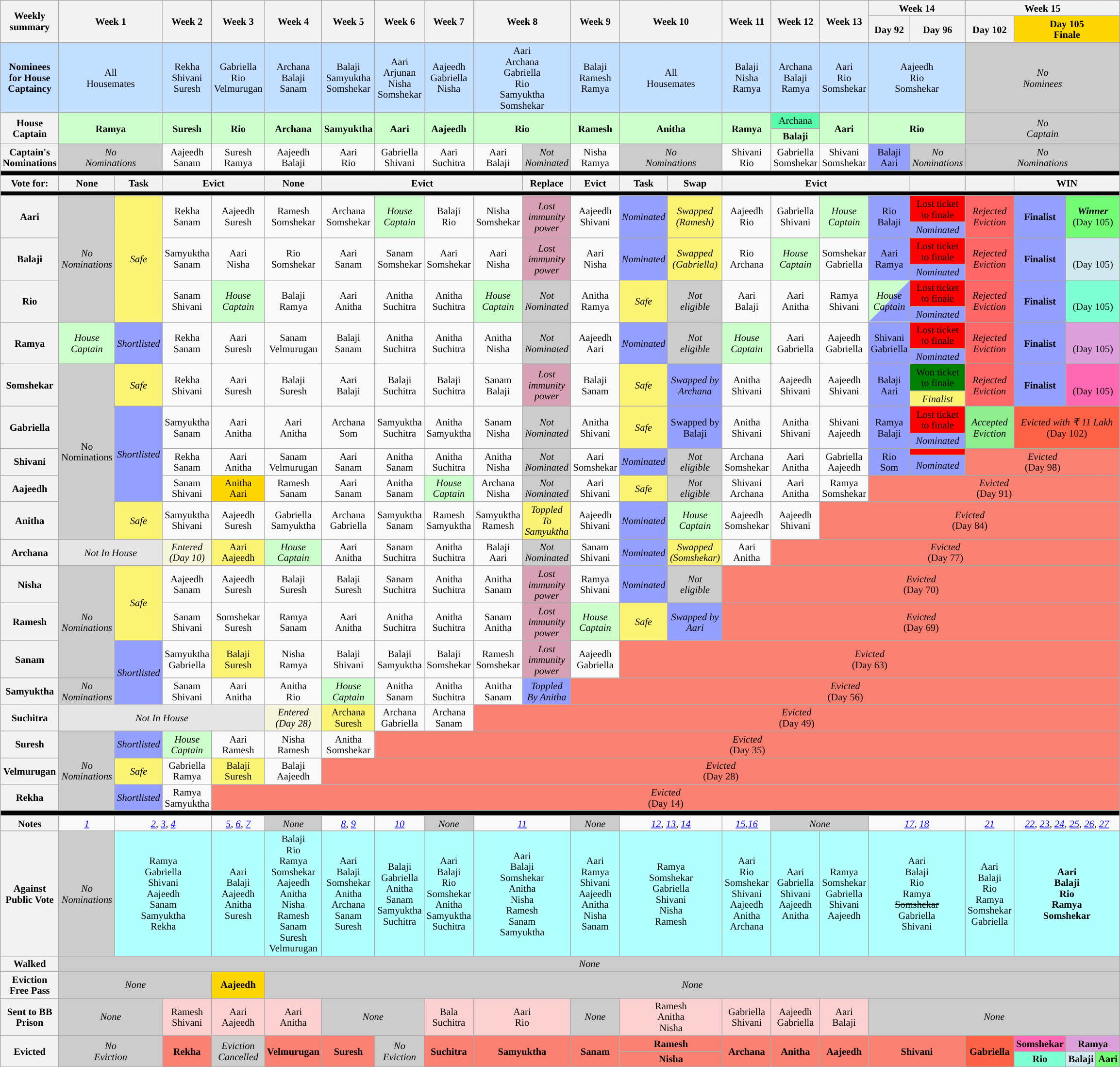<table class="wikitable" style="text-align:center; width:100%; font-size:85%; line-height:15px;">
<tr>
<th rowspan="2" style="width: 5%;">Weekly summary</th>
<th rowspan="2" style="width: 5%;" colspan="2">Week 1</th>
<th rowspan="2" style="width: 5%;">Week 2</th>
<th rowspan="2" style="width: 5%;">Week 3</th>
<th rowspan="2" style="width: 5%;">Week 4</th>
<th rowspan="2" style="width: 5%;">Week 5</th>
<th rowspan="2" style="width: 5%;">Week 6</th>
<th rowspan="2" style="width: 5%;">Week 7</th>
<th rowspan="2" style="width: 5%;" colspan="2">Week 8</th>
<th rowspan="2" style="width: 5%;">Week 9</th>
<th rowspan="2" style="width: 5%;" colspan="2">Week 10</th>
<th rowspan="2" style="width: 5%;">Week 11</th>
<th rowspan="2" style="width: 5%;">Week 12</th>
<th rowspan="2" style="width: 5%;">Week 13</th>
<th style="width: 5%;" colspan="2">Week 14</th>
<th colspan="4">Week 15</th>
</tr>
<tr>
<th style="width:5%">Day 92</th>
<th style="width:5%">Day 96</th>
<th style="width:5%">Day 102</th>
<th colspan="3" style="background:#FFD700">Day 105<br>Finale</th>
</tr>
<tr style="background:#C2DFFF;"|>
<th style="background:#C2DFFF;">Nominees for House Captaincy</th>
<td colspan="2">All<br>Housemates</td>
<td>Rekha<br>Shivani<br>Suresh</td>
<td>Gabriella<br>Rio<br>Velmurugan</td>
<td>Archana<br>Balaji<br>Sanam</td>
<td>Balaji <br>Samyuktha<br>Somshekar<br></td>
<td>Aari Arjunan<br>Nisha<br>Somshekar</td>
<td>Aajeedh<br>Gabriella<br>Nisha</td>
<td colspan="2">Aari<br>Archana<br>Gabriella<br>Rio<br>Samyuktha<br>Somshekar</td>
<td>Balaji<br>Ramesh<br>Ramya</td>
<td colspan="2">All<br>Housemates</td>
<td>Balaji<br>Nisha<br>Ramya</td>
<td>Archana<br>Balaji<br>Ramya</td>
<td>Aari<br>Rio<br>Somshekar</td>
<td colspan="2">Aajeedh<br>Rio<br>Somshekar</td>
<td colspan="4" style="background:#ccc;"><em>No<br>Nominees</em></td>
</tr>
<tr style="background:#cfc;"|>
<th rowspan="2" "style="background:#cfc;">House<br>Captain</th>
<td rowspan="2" colspan="2"><strong>Ramya</strong></td>
<td rowspan="2"><strong>Suresh</strong></td>
<td rowspan="2"><strong>Rio</strong></td>
<td rowspan="2"><strong>Archana</strong></td>
<td rowspan="2"><strong>Samyuktha</strong></td>
<td rowspan="2"><strong>Aari</strong></td>
<td rowspan="2"><strong>Aajeedh</strong></td>
<td rowspan="2" colspan="2"><strong>Rio</strong></td>
<td rowspan="2"><strong>Ramesh</strong></td>
<td rowspan="2" colspan="2"><strong>Anitha</strong></td>
<td rowspan="2"><strong>Ramya</strong></td>
<td style="background:#58FAAC;">Archana</td>
<td rowspan="2"><strong>Aari</strong></td>
<td rowspan="2" colspan="2"><strong>Rio</strong></td>
<td colspan="4" rowspan="2" style="background:#ccc;"><em>No<br>Captain</em></td>
</tr>
<tr style="background:#cfc;">
<td><strong>Balaji</strong></td>
</tr>
<tr>
<th>Captain's<br>Nominations</th>
<td colspan="2" style="background:#ccc;"><em>No<br>Nominations</em></td>
<td>Aajeedh<br>Sanam</td>
<td>Suresh<br>Ramya</td>
<td>Aajeedh<br>Balaji</td>
<td>Aari<br> Rio</td>
<td>Gabriella<br>Shivani</td>
<td>Aari<br>Suchitra</td>
<td>Aari<br>Balaji</td>
<td style="background:#ccc;"><em>Not<br>Nominated</em></td>
<td>Nisha<br>Ramya</td>
<td colspan="2" style="background:#ccc;"><em>No<br>Nominations</em></td>
<td>Shivani<br>Rio</td>
<td>Gabriella<br>Somshekar</td>
<td>Shivani<br>Somshekar</td>
<td style="background:#959FFD;">Balaji<br>Aari</td>
<td style="background:#ccc;"><em>No<br>Nominations</em></td>
<td colspan="4" style="background:#ccc;"><em>No<br>Nominations</em></td>
</tr>
<tr>
<td colspan="23" style="background:#000"></td>
</tr>
<tr>
<th>Vote for:</th>
<th colspan="1"><strong>None</strong></th>
<th>Task</th>
<th colspan="2">Evict</th>
<th>None</th>
<th colspan="4">Evict</th>
<th>Replace</th>
<th>Evict</th>
<th>Task</th>
<th>Swap</th>
<th colspan="4">Evict</th>
<th></th>
<th></th>
<th colspan="3">WIN</th>
</tr>
<tr>
<td colspan="23" style="background:#000"></td>
</tr>
<tr>
<th rowspan="2">Aari</th>
<td rowspan="6" style="background:#ccc;"><em>No<br>Nominations</em></td>
<td rowspan="6" style="background:#FBF373;"><em>Safe</em></td>
<td rowspan="2">Rekha<br>Sanam</td>
<td rowspan="2">Aajeedh<br>Suresh</td>
<td rowspan="2">Ramesh<br>Somshekar</td>
<td rowspan="2">Archana<br>Somshekar</td>
<td rowspan="2" style="background:#cfc;"><em>House<br>Captain</em></td>
<td rowspan="2">Balaji<br>Rio</td>
<td rowspan="2">Nisha<br>Somshekar</td>
<td rowspan="2" style="background:#D7A0B4;"><em>Lost immunity power</em></td>
<td rowspan="2">Aajeedh<br>Shivani</td>
<td rowspan="2" style="background:#959FFD;"><em>Nominated</em></td>
<td rowspan="2" style="background:#FBF373;"><em>Swapped<br>(Ramesh)</em></td>
<td rowspan="2">Aajeedh <br>Rio</td>
<td rowspan="2">Gabriella<br>Shivani</td>
<td rowspan="2" style="background:#cfc;"><em>House Captain</em></td>
<td rowspan="2" style="background:#959FFD;">Rio<br>Balaji</td>
<td style="background:red">Lost ticket to finale</td>
<td rowspan="2" style="background:#ff6766;"><em>Rejected Eviction</em></td>
<td rowspan="2" style="background:#959FFD;"><strong>Finalist</strong></td>
<td rowspan="2" colspan="4" style="background:#73FB76;"><strong><em>Winner</em></strong><br>(Day 105)</td>
</tr>
<tr>
<td style="background:#959FFD;"><em>Nominated</em></td>
</tr>
<tr>
<th rowspan="2">Balaji</th>
<td rowspan="2">Samyuktha<br>Sanam</td>
<td rowspan="2">Aari<br>Nisha</td>
<td rowspan="2">Rio<br>Somshekar</td>
<td rowspan="2">Aari<br>Sanam</td>
<td rowspan="2">Sanam<br>Somshekar</td>
<td rowspan="2">Aari<br>Somshekar</td>
<td rowspan="2">Aari<br>Nisha</td>
<td rowspan="2" style="background:#D7A0B4;"><em>Lost immunity power</em></td>
<td rowspan="2">Aari<br>Nisha</td>
<td rowspan="2" style="background:#959FFD;"><em>Nominated</em></td>
<td rowspan="2" style="background:#FBF373;"><em>Swapped (Gabriella)</em></td>
<td rowspan="2">Rio<br>Archana</td>
<td rowspan="2" style="background:#cfc;"><em>House Captain</em></td>
<td rowspan="2">Somshekar<br>Gabriella</td>
<td rowspan="2" style="background:#959FFD;">Aari<br>Ramya</td>
<td style="background:red">Lost ticket to finale</td>
<td rowspan="2" style="background:#ff6766;"><em>Rejected Eviction</em></td>
<td rowspan="2" style="background:#959FFD;"><strong>Finalist</strong></td>
<td rowspan="2" colspan="4" style="background:#D1E8EF;"><strong><em></em></strong><br>(Day 105)</td>
</tr>
<tr>
<td style="background:#959FFD;"><em>Nominated</em></td>
</tr>
<tr>
<th rowspan="2">Rio</th>
<td rowspan="2">Sanam<br>Shivani</td>
<td rowspan="2" style="background:#cfc;"><em>House<br>Captain</em></td>
<td rowspan="2">Balaji<br>Ramya</td>
<td rowspan="2">Aari<br> Anitha</td>
<td rowspan="2">Anitha<br>Suchitra</td>
<td rowspan="2">Anitha<br>Suchitra</td>
<td rowspan="2" style="background:#cfc;"><em>House<br>Captain</em></td>
<td rowspan="2" style="background:#ccc;"><em>Not<br>Nominated</em></td>
<td rowspan="2">Anitha<br>Ramya</td>
<td rowspan="2" style="background:#FBF373;"><em>Safe</em></td>
<td rowspan="2" style="background:#ccc;"><em>Not<br>eligible</em></td>
<td rowspan="2">Aari <br>Balaji</td>
<td rowspan="2">Aari<br>Anitha</td>
<td rowspan="2">Ramya<br>Shivani</td>
<td rowspan="2" style="background-image: linear-gradient(to right bottom, #cfc 50%, #959FFD 50%);"><em>House<br>Captain</em></td>
<td style="background:red">Lost ticket to finale</td>
<td rowspan="2" style="background:#ff6766;"><em>Rejected Eviction</em></td>
<td rowspan="2" style="background:#959FFD;"><strong>Finalist</strong></td>
<td rowspan="2" colspan="4" style="background:#7FFFD4;"><strong><em></em></strong><br>(Day 105)</td>
</tr>
<tr>
<td style="background:#959FFD;"><em>Nominated</em></td>
</tr>
<tr>
<th rowspan="2">Ramya</th>
<td rowspan="2" style="background:#cfc;"><em>House<br>Captain</em></td>
<td rowspan="2" style="background:#959FFD;"><em>Shortlisted</em></td>
<td rowspan="2">Rekha<br>Sanam</td>
<td rowspan="2">Aari<br>Suresh</td>
<td rowspan="2">Sanam<br>Velmurugan</td>
<td rowspan="2">Balaji<br>Sanam</td>
<td rowspan="2">Anitha<br>Suchitra</td>
<td rowspan="2">Anitha<br>Suchitra</td>
<td rowspan="2">Anitha<br>Nisha</td>
<td rowspan="2" style="background:#ccc;"><em>Not<br>Nominated</em></td>
<td rowspan="2">Aajeedh<br>Aari</td>
<td rowspan="2" style="background:#959FFD;"><em>Nominated</em></td>
<td rowspan="2" style="background:#ccc;"><em>Not<br>eligible</em></td>
<td rowspan="2" style="background:#cfc;"><em>House Captain</em></td>
<td rowspan="2">Aari<br>Gabriella</td>
<td rowspan="2">Aajeedh<br>Gabriella</td>
<td rowspan="2" style="background:#959FFD;">Shivani<br>Gabriella</td>
<td style="background:red">Lost ticket to finale</td>
<td rowspan="2" style="background:#ff6766;"><em>Rejected Eviction</em></td>
<td rowspan="2" style="background:#959FFD;"><strong>Finalist</strong></td>
<td rowspan="2" colspan="4" style="background:#DDA0DD;"><strong><em></em></strong><br>(Day 105)</td>
</tr>
<tr>
<td style="background:#959FFD;"><em>Nominated</em></td>
</tr>
<tr>
<th rowspan="2">Somshekar</th>
<td rowspan="8" style="background:#ccc;">No Nominations</td>
<td rowspan="2" style="background:#FBF373;"><em>Safe</em></td>
<td rowspan="2">Rekha<br>Shivani</td>
<td rowspan="2">Aari<br>Suresh</td>
<td rowspan="2">Balaji<br>Suresh</td>
<td rowspan="2">Aari<br>Balaji</td>
<td rowspan="2">Balaji<br>Suchitra</td>
<td rowspan="2">Balaji<br>Suchitra</td>
<td rowspan="2">Sanam<br>Balaji</td>
<td rowspan="2" style="background:#D7A0B4;"><em>Lost immunity power</em></td>
<td rowspan="2">Balaji<br>Sanam</td>
<td rowspan="2" style="background:#FBF373;"><em>Safe</em></td>
<td rowspan="2" style="background:#959FFD"><em>Swapped by<br>Archana</em></td>
<td rowspan="2">Anitha<br>Shivani</td>
<td rowspan="2">Aajeedh<br>Shivani</td>
<td rowspan="2">Aajeedh<br>Shivani</td>
<td rowspan="2" style="background:#959FFD;">Balaji<br>Aari</td>
<td style="background:green">Won ticket to finale</td>
<td rowspan="2" style="background:#ff6766;"><em>Rejected Eviction</em></td>
<td rowspan="2" style="background:#959FFD;"><strong>Finalist</strong></td>
<td rowspan="2" colspan="4" style="background:#FF69B4;"><strong><em></em></strong><br>(Day 105)</td>
</tr>
<tr>
<td style="background:#FBF373;"><em>Finalist</em></td>
</tr>
<tr>
<th rowspan="2">Gabriella</th>
<td rowspan="5" style="background:#959FFD;"><em>Shortlisted</em></td>
<td rowspan="2">Samyuktha<br>Sanam</td>
<td rowspan="2">Aari<br>Anitha</td>
<td rowspan="2">Aari<br>Anitha</td>
<td rowspan="2">Archana<br>Som</td>
<td rowspan="2">Samyuktha<br>Suchitra</td>
<td rowspan="2">Anitha<br>Samyuktha</td>
<td rowspan="2">Sanam<br>Nisha</td>
<td rowspan="2" style="background:#ccc;"><em>Not<br>Nominated</em></td>
<td rowspan="2">Anitha<br>Shivani</td>
<td rowspan="2" style="background:#FBF373;"><em>Safe</em></td>
<td rowspan="2" style="background:#959FFD">Swapped by<br>Balaji</td>
<td rowspan="2">Anitha<br>Shivani</td>
<td rowspan="2">Anitha<br>Shivani</td>
<td rowspan="2">Shivani<br>Aajeedh</td>
<td rowspan="2" style="background:#959FFD;">Ramya<br>Balaji</td>
<td style="background:red">Lost ticket to finale</td>
<td rowspan="2" style="background:lightgreen;"><em>Accepted Eviction</em></td>
<td rowspan="2" style="background:#FF6347" colspan="3"><em>Evicted with ₹ 11 Lakh</em><br>(Day 102)</td>
</tr>
<tr>
<td style="background:#959FFD;"><em>Nominated</em></td>
</tr>
<tr>
<th rowspan="2">Shivani</th>
<td rowspan="2">Rekha<br>Sanam</td>
<td rowspan="2">Aari<br>Anitha</td>
<td rowspan="2">Sanam<br>Velmurugan</td>
<td rowspan="2">Aari<br>Sanam</td>
<td rowspan="2">Anitha<br>Sanam</td>
<td rowspan="2">Anitha<br>Suchitra</td>
<td rowspan="2">Anitha<br>Nisha</td>
<td rowspan="2" style="background:#ccc;"><em>Not<br>Nominated</em></td>
<td rowspan="2">Aari<br>Somshekar</td>
<td rowspan="2" style="background:#959FFD;"><em>Nominated</em></td>
<td rowspan="2" style="background:#ccc;"><em>Not<br>eligible</em></td>
<td rowspan="2">Archana<br>Somshekar</td>
<td rowspan="2">Aari<br>Anitha</td>
<td rowspan="2">Gabriella<br>Aajeedh</td>
<td rowspan="2" style="background:#959FFD;">Rio<br>Som</td>
<td style="background:red"></td>
<td colspan="4" rowspan="2" style="background:#FA8072"><em>Evicted</em><br>(Day 98)</td>
</tr>
<tr>
<td style="background:#959FFD;"><em>Nominated</em></td>
</tr>
<tr>
<th>Aajeedh</th>
<td>Sanam<br>Shivani</td>
<td style="background:gold;">Anitha <br>Aari</td>
<td>Ramesh<br>Sanam</td>
<td>Aari<br>Sanam</td>
<td>Anitha<br>Sanam</td>
<td style="background:#cfc;"><em>House<br>Captain</em></td>
<td>Archana<br>Nisha</td>
<td style="background:#ccc;"><em>Not Nominated</em></td>
<td>Aari<br>Shivani</td>
<td style="background:#FBF373;"><em>Safe</em></td>
<td style="background:#ccc;"><em>Not<br>eligible</em></td>
<td>Shivani<br>Archana</td>
<td>Aari<br>Anitha</td>
<td>Ramya<br>Somshekar</td>
<td colspan="6" style="background:#FA8072"><em>Evicted</em><br>(Day 91)</td>
</tr>
<tr>
<th>Anitha</th>
<td style="background:#FBF373;"><em>Safe</em></td>
<td>Samyuktha<br>Shivani</td>
<td>Aajeedh<br>Suresh</td>
<td>Gabriella<br>Samyuktha</td>
<td>Archana<br>Gabriella</td>
<td>Samyuktha<br>Sanam</td>
<td>Ramesh<br>Samyuktha</td>
<td>Samyuktha<br>Ramesh</td>
<td style="background:#FBF373;"><em>Toppled To <br>Samyuktha</em></td>
<td>Aajeedh<br>Shivani</td>
<td style="background:#959FFD;"><em>Nominated</em></td>
<td style="background:#cfc;"><em>House<br>Captain</em></td>
<td>Aajeedh<br>Somshekar</td>
<td>Aajeedh<br>Shivani</td>
<td colspan="7" style="background:#FA8072"><em>Evicted</em><br>(Day 84)</td>
</tr>
<tr>
<th>Archana</th>
<td colspan="2" style="background:#E5E5E5;"><em>Not In House</em></td>
<td colspan="1" style="background:beige;"><em>Entered<br>(Day 10)</em></td>
<td style="background:#FBF373;">Aari<br>Aajeedh</td>
<td style="background:#cfc;"><em>House<br>Captain</em></td>
<td>Aari<br>Anitha</td>
<td>Sanam<br>Suchitra</td>
<td>Anitha<br>Suchitra</td>
<td>Balaji<br>Aari</td>
<td style="background:#ccc;"><em>Not<br>Nominated</em></td>
<td>Sanam<br>Shivani</td>
<td style="background:#959FFD;"><em>Nominated</em></td>
<td style="background:#FBF373;"><em>Swapped (Somshekar)</em></td>
<td>Aari<br>Anitha</td>
<td colspan="8" style="background:#FA8072"><em>Evicted</em><br>(Day 77)</td>
</tr>
<tr>
<th>Nisha</th>
<td rowspan="3" style="background:#ccc;"><em>No<br>Nominations</em></td>
<td rowspan="2" style="background:#FBF373;"><em>Safe</em></td>
<td>Aajeedh<br>Sanam</td>
<td>Aajeedh<br>Suresh</td>
<td>Balaji<br>Suresh</td>
<td>Balaji<br>Suresh</td>
<td>Sanam<br>Suchitra</td>
<td>Anitha<br>Suchitra</td>
<td>Anitha<br>Sanam</td>
<td style="background:#D7A0B4;"><em>Lost immunity power</em></td>
<td>Ramya<br>Shivani</td>
<td style="background:#959FFD;"><em>Nominated</em></td>
<td style="background:#ccc;"><em>Not<br>eligible</em></td>
<td colspan="9" style="background:#FA8072"><em>Evicted</em><br>(Day 70)</td>
</tr>
<tr>
<th>Ramesh</th>
<td>Sanam<br>Shivani</td>
<td>Somshekar<br>Suresh</td>
<td>Ramya<br>Sanam</td>
<td>Aari<br>Anitha</td>
<td>Anitha<br>Suchitra</td>
<td>Anitha<br>Suchitra</td>
<td>Sanam<br>Anitha</td>
<td style="background:#D7A0B4;"><em>Lost immunity power</em></td>
<td style="background:#cfc;"><em>House<br>Captain</em></td>
<td style="background:#FBF373;"><em>Safe</em></td>
<td style="background:#959FFD"><em>Swapped by Aari</em></td>
<td colspan="9" style="background:#FA8072"><em>Evicted</em><br>(Day 69)</td>
</tr>
<tr>
<th>Sanam</th>
<td rowspan="2" style="background:#959FFD;"><em>Shortlisted</em></td>
<td>Samyuktha<br>Gabriella</td>
<td style="background:#FBF373;">Balaji<br>Suresh</td>
<td>Nisha<br>Ramya</td>
<td>Balaji<br>Shivani</td>
<td>Balaji<br>Samyuktha</td>
<td>Balaji<br>Somshekar</td>
<td>Ramesh<br>Somshekar</td>
<td style="background:#D7A0B4;"><em>Lost immunity power</em></td>
<td>Aajeedh<br>Gabriella</td>
<td colspan="11" style="background:#FA8072"><em>Evicted</em><br>(Day 63)</td>
</tr>
<tr>
<th>Samyuktha</th>
<td style="background:#ccc;"><em>No<br>Nominations</em></td>
<td>Sanam<br>Shivani</td>
<td>Aari<br>Anitha</td>
<td>Anitha<br>Rio</td>
<td style="background:#cfc;"><em>House<br>Captain</em></td>
<td>Anitha<br>Sanam</td>
<td>Anitha<br>Suchitra</td>
<td>Anitha<br>Sanam</td>
<td style="background:#959FFD"><em>Toppled By Anitha</em></td>
<td colspan="12" style="background:salmon"><em>Evicted</em><br>(Day 56)</td>
</tr>
<tr>
<th>Suchitra</th>
<td colspan="4" style="background:#E5E5E5;"><em>Not In House</em></td>
<td style="background:beige"><em>Entered<br>(Day 28)</em></td>
<td style="background:#FBF373;">Archana<br>Suresh</td>
<td>Archana<br>Gabriella</td>
<td>Archana<br>Sanam</td>
<td colspan="14" style="background:#FA8072"><em>Evicted</em><br>(Day 49)</td>
</tr>
<tr>
<th>Suresh</th>
<td rowspan="3" style="background:#ccc;"><em>No<br>Nominations</em></td>
<td style="background:#959FFD;"><em>Shortlisted</em></td>
<td style="background:#cfc;"><em>House<br>Captain</em></td>
<td>Aari<br>Ramesh</td>
<td>Nisha<br>Ramesh</td>
<td>Anitha<br>Somshekar</td>
<td colspan="16" style="background:#FA8072"><em>Evicted</em><br>(Day 35)</td>
</tr>
<tr>
<th>Velmurugan</th>
<td style="background:#FBF373;"><em>Safe</em></td>
<td>Gabriella<br>Ramya</td>
<td style="background:#FBF373;">Balaji<br>Suresh</td>
<td>Balaji <br>Aajeedh</td>
<td colspan="17" style="background:#FA8072"><em>Evicted</em><br>(Day 28)</td>
</tr>
<tr>
<th>Rekha</th>
<td style="background:#959FFD;"><em>Shortlisted</em></td>
<td>Ramya<br>Samyuktha</td>
<td colspan="19" style="background:#FA8072"><em>Evicted</em><br>(Day 14)</td>
</tr>
<tr>
<td colspan="23" style="background:#000"></td>
</tr>
<tr>
<th>Notes</th>
<td><em><a href='#'>1</a></em></td>
<td colspan="2"><em><a href='#'>2</a></em>, <em><a href='#'>3</a></em>, <em><a href='#'>4</a></em></td>
<td><em><a href='#'>5</a></em>, <em><a href='#'>6</a></em>, <em><a href='#'>7</a></em></td>
<td style="background:#ccc;"><em>None</em></td>
<td><em><a href='#'>8</a></em>, <em><a href='#'>9</a></em></td>
<td><em><a href='#'>10</a></em></td>
<td style="background:#ccc;"><em>None</em></td>
<td colspan="2"><em><a href='#'>11</a></em></td>
<td style="background:#ccc;"><em>None</em></td>
<td colspan="2"><em><a href='#'>12</a></em>, <em><a href='#'>13</a></em>, <em><a href='#'>14</a></em></td>
<td><em><a href='#'>15</a></em>,<em><a href='#'>16</a></em></td>
<td colspan=2 style="background:#ccc;"><em>None</em></td>
<td colspan="2"><em><a href='#'>17</a></em>, <em><a href='#'>18</a></em></td>
<td><em><a href='#'>21</a></em></td>
<td colspan="3"><em><a href='#'>22</a></em>, <em><a href='#'>23</a></em>, <em><a href='#'>24</a></em>, <em><a href='#'>25</a></em>, <em><a href='#'>26</a></em>, <em><a href='#'>27</a></em></td>
</tr>
<tr style="background:#B2FFFF">
<th>Against Public Vote</th>
<td style="background:#ccc;"><em>No<br>Nominations</em></td>
<td colspan="2">Ramya<br>Gabriella<br>Shivani<br>Aajeedh<br>Sanam<br>Samyuktha<br>Rekha</td>
<td>Aari<br>Balaji<br>Aajeedh<br>Anitha<br>Suresh</td>
<td>Balaji<br>Rio<br>Ramya<br>Somshekar<br>Aajeedh<br>Anitha<br>Nisha<br>Ramesh<br>Sanam<br>Suresh<br>Velmurugan<br></td>
<td>Aari<br>Balaji<br>Somshekar<br>Anitha<br>Archana<br>Sanam<br>Suresh</td>
<td>Balaji<br>Gabriella<br>Anitha<br>Sanam<br>Samyuktha<br>Suchitra</td>
<td>Aari<br>Balaji<br>Rio<br>Somshekar<br>Anitha<br>Samyuktha<br>Suchitra</td>
<td colspan="2">Aari<br>Balaji<br>Somshekar<br>Anitha<br>Nisha<br>Ramesh<br>Sanam<br>Samyuktha</td>
<td>Aari<br>Ramya<br>Shivani<br>Aajeedh<br>Anitha<br>Nisha<br>Sanam</td>
<td colspan="2">Ramya<br>Somshekar<br>Gabriella<br>Shivani<br>Nisha<br>Ramesh</td>
<td>Aari<br>Rio<br>Somshekar<br>Shivani<br>Aajeedh<br>Anitha<br>Archana</td>
<td>Aari<br>Gabriella<br>Shivani<br>Aajeedh<br>Anitha</td>
<td>Ramya<br>Somshekar<br>Gabriella<br>Shivani<br>Aajeedh</td>
<td colspan=2>Aari<br>Balaji<br>Rio<br>Ramya<br><s>Somshekar</s><br>Gabriella<br>Shivani</td>
<td>Aari<br>Balaji<br>Rio<br>Ramya<br>Somshekar<br>Gabriella</td>
<td colspan="3"><strong>Aari<br>Balaji<br>Rio<br>Ramya<br>Somshekar</strong></td>
</tr>
<tr>
<th>Walked</th>
<td colspan="22" style="background:#ccc;"><em>None</em></td>
</tr>
<tr>
<th>Eviction Free Pass</th>
<td colspan="3" style="background:#ccc;"><em>None</em></td>
<td style="background:gold"><strong>Aajeedh</strong></td>
<td colspan="18" style="background:#ccc;"><em>None</em></td>
</tr>
<tr style="background:#fad1d0;" |>
<th>Sent to BB Prison</th>
<td colspan=2 style="background:#ccc;"><em>None</em></td>
<td>Ramesh<br>Shivani</td>
<td>Aari<br>Aajeedh</td>
<td>Aari<br>Anitha</td>
<td colspan=2 style="background:#ccc;"><em>None</em></td>
<td>Bala<br>Suchitra</td>
<td colspan=2>Aari<br>Rio</td>
<td style="background:#ccc;"><em>None</em></td>
<td colspan=2>Ramesh<br>Anitha<br>Nisha</td>
<td>Gabriella<br>Shivani</td>
<td>Aajeedh<br>Gabriella</td>
<td>Aari<br>Balaji</td>
<td colspan=9 style="background:#ccc;"><em>None</em></td>
</tr>
<tr>
<th rowspan="2">Evicted</th>
<td rowspan="2" colspan="2" style="background:#ccc;"><em>No<br>Eviction</em></td>
<td rowspan="2" style="background:salmon;"><strong>Rekha</strong></td>
<td rowspan="2" style="background:#ccc;"><em>Eviction<br>Cancelled</em></td>
<td rowspan="2" style="background:salmon;"><strong>Velmurugan</strong></td>
<td rowspan="2" style="background:salmon;"><strong>Suresh</strong></td>
<td rowspan="2" style="background:#ccc;"><em>No<br>Eviction</em></td>
<td rowspan="2" style="background:salmon;"><strong>Suchitra</strong></td>
<td rowspan="2" colspan="2" style= "background:salmon;"><strong>Samyuktha</strong></td>
<td rowspan="2" style="background:salmon;"><strong>Sanam</strong></td>
<td colspan="2" style="background:salmon;"><strong>Ramesh</strong></td>
<td rowspan="2" style="background:salmon;"><strong>Archana</strong></td>
<td rowspan="2" style="background:salmon;"><strong>Anitha</strong></td>
<td rowspan="2" style="background:salmon;"><strong>Aajeedh</strong></td>
<td rowspan="2" colspan="2" style="background:salmon;"><strong>Shivani</strong></td>
<td rowspan="2" style="background:#FF6347;"><strong>Gabriella</strong></td>
<td style="background:#FF69B4; text-align:center;"><strong>Somshekar</strong></td>
<td colspan="2" style="background:#DDA0DD; text-align:center;"><strong>Ramya</strong></td>
</tr>
<tr>
<td colspan="2" style="background:salmon;"><strong>Nisha</strong></td>
<td style="background:#7FFFD4; text-align:center;"><strong>Rio</strong></td>
<td style="background:#D1E8EF; text-align:center;"><strong>Balaji</strong></td>
<td style="background:#73FB76; text-align:center;"><strong>Aari</strong></td>
</tr>
</table>
